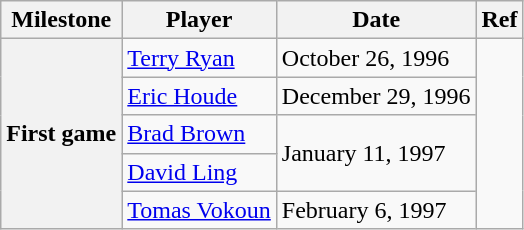<table class="wikitable">
<tr>
<th scope="col">Milestone</th>
<th scope="col">Player</th>
<th scope="col">Date</th>
<th scope="col">Ref</th>
</tr>
<tr>
<th rowspan=5>First game</th>
<td><a href='#'>Terry Ryan</a></td>
<td>October 26, 1996</td>
<td rowspan=5></td>
</tr>
<tr>
<td><a href='#'>Eric Houde</a></td>
<td>December 29, 1996</td>
</tr>
<tr>
<td><a href='#'>Brad Brown</a></td>
<td rowspan=2>January 11, 1997</td>
</tr>
<tr>
<td><a href='#'>David Ling</a></td>
</tr>
<tr>
<td><a href='#'>Tomas Vokoun</a></td>
<td>February 6, 1997</td>
</tr>
</table>
